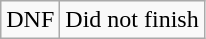<table class="wikitable">
<tr>
<td style="text-align:center;">DNF</td>
<td>Did not finish</td>
</tr>
</table>
